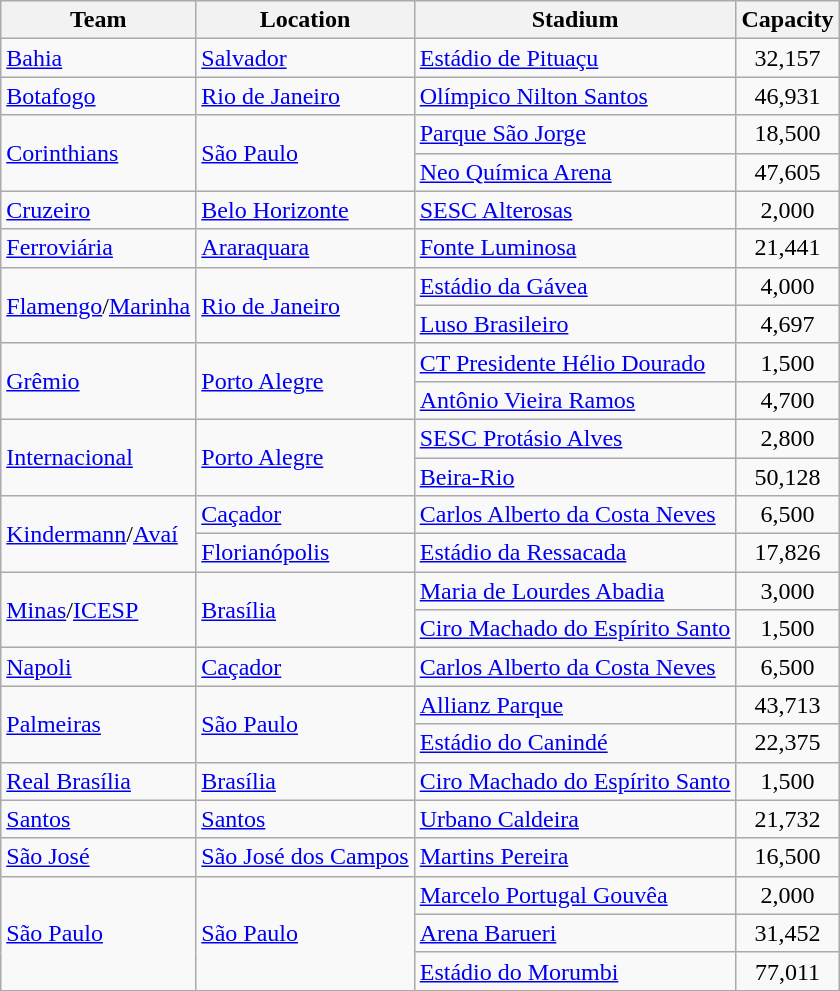<table class="wikitable sortable" style="text-align: left;">
<tr>
<th>Team</th>
<th>Location</th>
<th>Stadium</th>
<th>Capacity</th>
</tr>
<tr>
<td> <a href='#'>Bahia</a></td>
<td><a href='#'>Salvador</a></td>
<td><a href='#'>Estádio de Pituaçu</a></td>
<td align=center>32,157</td>
</tr>
<tr>
<td> <a href='#'>Botafogo</a></td>
<td><a href='#'>Rio de Janeiro</a></td>
<td><a href='#'>Olímpico Nilton Santos</a></td>
<td align=center>46,931</td>
</tr>
<tr>
<td rowspan=2> <a href='#'>Corinthians</a></td>
<td rowspan=2><a href='#'>São Paulo</a></td>
<td><a href='#'>Parque São Jorge</a></td>
<td align=center>18,500</td>
</tr>
<tr>
<td><a href='#'>Neo Química Arena</a></td>
<td align=center>47,605</td>
</tr>
<tr>
<td> <a href='#'>Cruzeiro</a></td>
<td><a href='#'>Belo Horizonte</a></td>
<td><a href='#'>SESC Alterosas</a></td>
<td align=center>2,000</td>
</tr>
<tr>
<td> <a href='#'>Ferroviária</a></td>
<td><a href='#'>Araraquara</a></td>
<td><a href='#'>Fonte Luminosa</a></td>
<td align=center>21,441</td>
</tr>
<tr>
<td rowspan=2> <a href='#'>Flamengo</a>/<a href='#'>Marinha</a></td>
<td rowspan=2><a href='#'>Rio de Janeiro</a></td>
<td><a href='#'>Estádio da Gávea</a></td>
<td align=center>4,000</td>
</tr>
<tr>
<td><a href='#'>Luso Brasileiro</a></td>
<td align=center>4,697</td>
</tr>
<tr>
<td rowspan=2> <a href='#'>Grêmio</a></td>
<td rowspan=2><a href='#'>Porto Alegre</a></td>
<td><a href='#'>CT Presidente Hélio Dourado</a> </td>
<td align=center>1,500</td>
</tr>
<tr>
<td><a href='#'>Antônio Vieira Ramos</a> </td>
<td align=center>4,700</td>
</tr>
<tr>
<td rowspan=2> <a href='#'>Internacional</a></td>
<td rowspan=2><a href='#'>Porto Alegre</a></td>
<td><a href='#'>SESC Protásio Alves</a></td>
<td align=center>2,800</td>
</tr>
<tr>
<td><a href='#'>Beira-Rio</a></td>
<td align=center>50,128</td>
</tr>
<tr>
<td rowspan=2> <a href='#'>Kindermann</a>/<a href='#'>Avaí</a></td>
<td><a href='#'>Caçador</a></td>
<td><a href='#'>Carlos Alberto da Costa Neves</a></td>
<td align=center>6,500</td>
</tr>
<tr>
<td><a href='#'>Florianópolis</a></td>
<td><a href='#'>Estádio da Ressacada</a></td>
<td align=center>17,826</td>
</tr>
<tr>
<td rowspan=2> <a href='#'>Minas</a>/<a href='#'>ICESP</a></td>
<td rowspan=2><a href='#'>Brasília</a></td>
<td><a href='#'>Maria de Lourdes Abadia</a> </td>
<td align=center>3,000</td>
</tr>
<tr>
<td><a href='#'>Ciro Machado do Espírito Santo</a></td>
<td align=center>1,500</td>
</tr>
<tr>
<td> <a href='#'>Napoli</a></td>
<td><a href='#'>Caçador</a></td>
<td><a href='#'>Carlos Alberto da Costa Neves</a></td>
<td align=center>6,500</td>
</tr>
<tr>
<td rowspan=2> <a href='#'>Palmeiras</a></td>
<td rowspan=2><a href='#'>São Paulo</a></td>
<td><a href='#'>Allianz Parque</a></td>
<td align=center>43,713</td>
</tr>
<tr>
<td><a href='#'>Estádio do Canindé</a></td>
<td align=center>22,375</td>
</tr>
<tr>
<td> <a href='#'>Real Brasília</a></td>
<td><a href='#'>Brasília</a></td>
<td><a href='#'>Ciro Machado do Espírito Santo</a></td>
<td align=center>1,500</td>
</tr>
<tr>
<td> <a href='#'>Santos</a></td>
<td><a href='#'>Santos</a></td>
<td><a href='#'>Urbano Caldeira</a></td>
<td align=center>21,732</td>
</tr>
<tr>
<td> <a href='#'>São José</a></td>
<td><a href='#'>São José dos Campos</a></td>
<td><a href='#'>Martins Pereira</a></td>
<td align=center>16,500</td>
</tr>
<tr>
<td rowspan=3> <a href='#'>São Paulo</a></td>
<td rowspan=3><a href='#'>São Paulo</a></td>
<td><a href='#'>Marcelo Portugal Gouvêa</a> </td>
<td align=center>2,000</td>
</tr>
<tr>
<td><a href='#'>Arena Barueri</a> </td>
<td align=center>31,452</td>
</tr>
<tr>
<td><a href='#'>Estádio do Morumbi</a></td>
<td align=center>77,011</td>
</tr>
</table>
